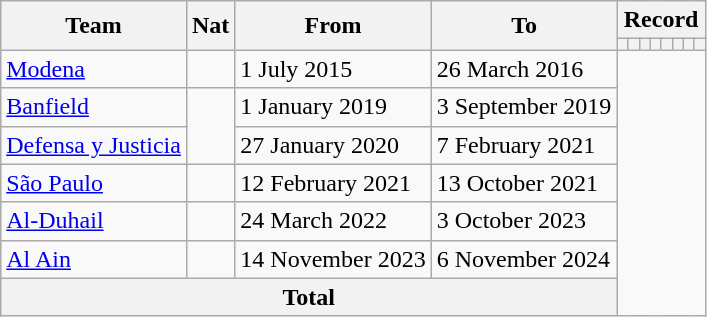<table class="wikitable" tyle="text-align: center">
<tr>
<th rowspan="2">Team</th>
<th rowspan="2">Nat</th>
<th rowspan="2">From</th>
<th rowspan="2">To</th>
<th colspan="8">Record</th>
</tr>
<tr>
<th></th>
<th></th>
<th></th>
<th></th>
<th></th>
<th></th>
<th></th>
<th></th>
</tr>
<tr>
<td align=left><a href='#'>Modena</a></td>
<td align=left></td>
<td align=left>1 July 2015</td>
<td align=left>26 March 2016<br></td>
</tr>
<tr>
<td align=left><a href='#'>Banfield</a></td>
<td rowspan="2"></td>
<td align=left>1 January 2019</td>
<td align=left>3 September 2019<br></td>
</tr>
<tr>
<td align=left><a href='#'>Defensa y Justicia</a></td>
<td align=left>27 January 2020</td>
<td align=left>7 February 2021<br></td>
</tr>
<tr>
<td align=left><a href='#'>São Paulo</a></td>
<td align=left></td>
<td align=left>12 February 2021</td>
<td align=left>13 October 2021<br></td>
</tr>
<tr>
<td align=left><a href='#'>Al-Duhail</a></td>
<td align=left></td>
<td align=left>24 March 2022</td>
<td align=left>3 October 2023<br></td>
</tr>
<tr>
<td align=left><a href='#'>Al Ain</a></td>
<td align=left></td>
<td align=left>14 November 2023</td>
<td align=left>6 November 2024<br></td>
</tr>
<tr>
<th colspan="4">Total<br></th>
</tr>
</table>
